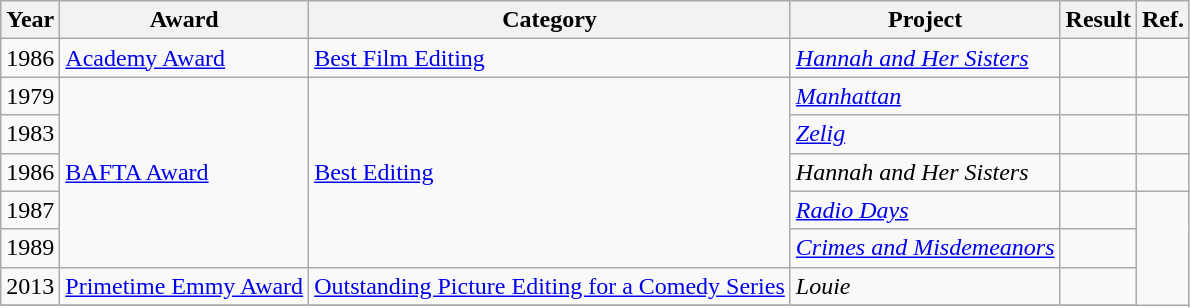<table class="wikitable">
<tr>
<th>Year</th>
<th>Award</th>
<th>Category</th>
<th>Project</th>
<th>Result</th>
<th>Ref.</th>
</tr>
<tr>
<td>1986</td>
<td><a href='#'>Academy Award</a></td>
<td><a href='#'>Best Film Editing</a></td>
<td><em><a href='#'>Hannah and Her Sisters</a></em></td>
<td></td>
<td></td>
</tr>
<tr>
<td>1979</td>
<td rowspan=5><a href='#'>BAFTA Award</a></td>
<td rowspan=5><a href='#'>Best Editing</a></td>
<td><em><a href='#'>Manhattan</a></em></td>
<td></td>
<td></td>
</tr>
<tr>
<td>1983</td>
<td><em><a href='#'>Zelig</a></em></td>
<td></td>
</tr>
<tr>
<td>1986</td>
<td><em>Hannah and Her Sisters</em></td>
<td></td>
<td></td>
</tr>
<tr>
<td>1987</td>
<td><em><a href='#'>Radio Days</a></em></td>
<td></td>
</tr>
<tr>
<td>1989</td>
<td><em><a href='#'>Crimes and Misdemeanors</a></em></td>
<td></td>
</tr>
<tr>
<td>2013</td>
<td><a href='#'>Primetime Emmy Award</a></td>
<td><a href='#'>Outstanding Picture Editing for a Comedy Series</a></td>
<td><em>Louie</em></td>
<td></td>
</tr>
<tr>
</tr>
</table>
